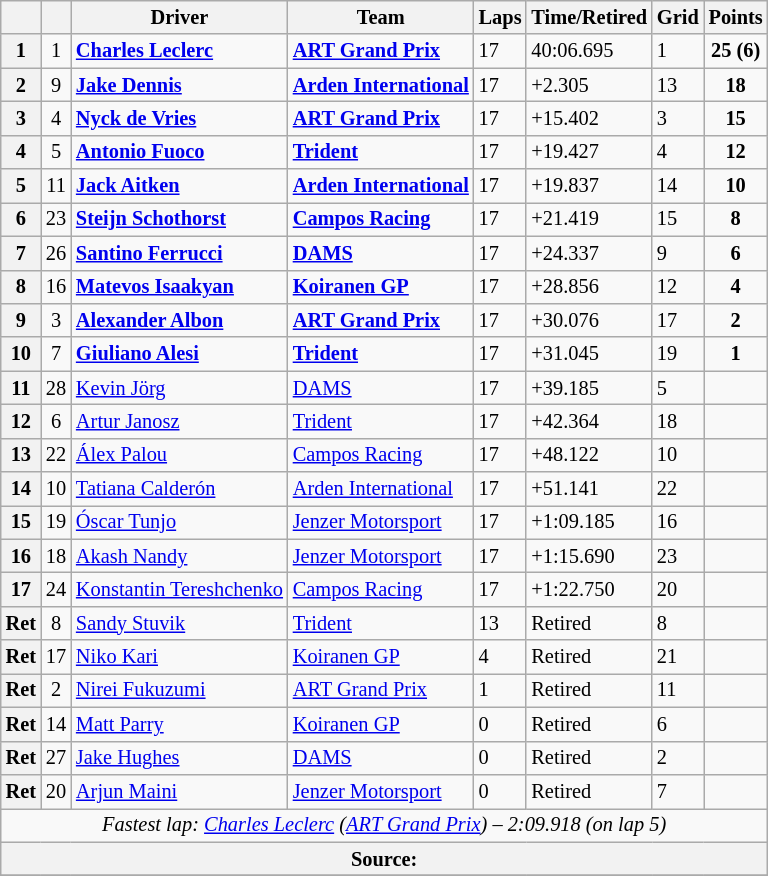<table class="wikitable" style="font-size:85%">
<tr>
<th></th>
<th></th>
<th>Driver</th>
<th>Team</th>
<th>Laps</th>
<th>Time/Retired</th>
<th>Grid</th>
<th>Points</th>
</tr>
<tr>
<th>1</th>
<td align="center">1</td>
<td> <strong><a href='#'>Charles Leclerc</a></strong></td>
<td><strong><a href='#'>ART Grand Prix</a></strong></td>
<td>17</td>
<td>40:06.695</td>
<td>1</td>
<td align="center"><strong>25 (6)</strong></td>
</tr>
<tr>
<th>2</th>
<td align="center">9</td>
<td> <strong><a href='#'>Jake Dennis</a></strong></td>
<td><strong><a href='#'>Arden International</a></strong></td>
<td>17</td>
<td>+2.305</td>
<td>13</td>
<td align="center"><strong>18</strong></td>
</tr>
<tr>
<th>3</th>
<td align="center">4</td>
<td> <strong><a href='#'>Nyck de Vries</a></strong></td>
<td><strong><a href='#'>ART Grand Prix</a></strong></td>
<td>17</td>
<td>+15.402</td>
<td>3</td>
<td align="center"><strong>15</strong></td>
</tr>
<tr>
<th>4</th>
<td align="center">5</td>
<td> <strong><a href='#'>Antonio Fuoco</a></strong></td>
<td><strong><a href='#'>Trident</a></strong></td>
<td>17</td>
<td>+19.427</td>
<td>4</td>
<td align="center"><strong>12</strong></td>
</tr>
<tr>
<th>5</th>
<td align="center">11</td>
<td> <strong><a href='#'>Jack Aitken</a></strong></td>
<td><strong><a href='#'>Arden International</a></strong></td>
<td>17</td>
<td>+19.837</td>
<td>14</td>
<td align="center"><strong>10</strong></td>
</tr>
<tr>
<th>6</th>
<td align="center">23</td>
<td> <strong><a href='#'>Steijn Schothorst</a></strong></td>
<td><strong><a href='#'>Campos Racing</a></strong></td>
<td>17</td>
<td>+21.419</td>
<td>15</td>
<td align="center"><strong>8</strong></td>
</tr>
<tr>
<th>7</th>
<td align="center">26</td>
<td> <strong><a href='#'>Santino Ferrucci</a></strong></td>
<td><strong><a href='#'>DAMS</a></strong></td>
<td>17</td>
<td>+24.337</td>
<td>9</td>
<td align="center"><strong>6</strong></td>
</tr>
<tr>
<th>8</th>
<td align="center">16</td>
<td> <strong><a href='#'>Matevos Isaakyan</a></strong></td>
<td><strong><a href='#'>Koiranen GP</a></strong></td>
<td>17</td>
<td>+28.856</td>
<td>12</td>
<td align="center"><strong>4</strong></td>
</tr>
<tr>
<th>9</th>
<td align="center">3</td>
<td> <strong><a href='#'>Alexander Albon</a></strong></td>
<td><strong><a href='#'>ART Grand Prix</a></strong></td>
<td>17</td>
<td>+30.076</td>
<td>17</td>
<td align="center"><strong>2</strong></td>
</tr>
<tr>
<th>10</th>
<td align="center">7</td>
<td> <strong><a href='#'>Giuliano Alesi</a></strong></td>
<td><strong><a href='#'>Trident</a></strong></td>
<td>17</td>
<td>+31.045</td>
<td>19</td>
<td align="center"><strong>1</strong></td>
</tr>
<tr>
<th>11</th>
<td align="center">28</td>
<td> <a href='#'>Kevin Jörg</a></td>
<td><a href='#'>DAMS</a></td>
<td>17</td>
<td>+39.185</td>
<td>5</td>
<td></td>
</tr>
<tr>
<th>12</th>
<td align="center">6</td>
<td> <a href='#'>Artur Janosz</a></td>
<td><a href='#'>Trident</a></td>
<td>17</td>
<td>+42.364</td>
<td>18</td>
<td></td>
</tr>
<tr>
<th>13</th>
<td align="center">22</td>
<td> <a href='#'>Álex Palou</a></td>
<td><a href='#'>Campos Racing</a></td>
<td>17</td>
<td>+48.122</td>
<td>10</td>
<td></td>
</tr>
<tr>
<th>14</th>
<td align="center">10</td>
<td> <a href='#'>Tatiana Calderón</a></td>
<td><a href='#'>Arden International</a></td>
<td>17</td>
<td>+51.141</td>
<td>22</td>
<td></td>
</tr>
<tr>
<th>15</th>
<td align="center">19</td>
<td> <a href='#'>Óscar Tunjo</a></td>
<td><a href='#'>Jenzer Motorsport</a></td>
<td>17</td>
<td>+1:09.185</td>
<td>16</td>
<td></td>
</tr>
<tr>
<th>16</th>
<td align="center">18</td>
<td> <a href='#'>Akash Nandy</a></td>
<td><a href='#'>Jenzer Motorsport</a></td>
<td>17</td>
<td>+1:15.690</td>
<td>23</td>
<td></td>
</tr>
<tr>
<th>17</th>
<td align="center">24</td>
<td> <a href='#'>Konstantin Tereshchenko</a></td>
<td><a href='#'>Campos Racing</a></td>
<td>17</td>
<td>+1:22.750</td>
<td>20</td>
<td></td>
</tr>
<tr>
<th>Ret</th>
<td align="center">8</td>
<td> <a href='#'>Sandy Stuvik</a></td>
<td><a href='#'>Trident</a></td>
<td>13</td>
<td>Retired</td>
<td>8</td>
<td></td>
</tr>
<tr>
<th>Ret</th>
<td align="center">17</td>
<td> <a href='#'>Niko Kari</a></td>
<td><a href='#'>Koiranen GP</a></td>
<td>4</td>
<td>Retired</td>
<td>21</td>
<td></td>
</tr>
<tr>
<th>Ret</th>
<td align="center">2</td>
<td> <a href='#'>Nirei Fukuzumi</a></td>
<td><a href='#'>ART Grand Prix</a></td>
<td>1</td>
<td>Retired</td>
<td>11</td>
<td></td>
</tr>
<tr>
<th>Ret</th>
<td align="center">14</td>
<td> <a href='#'>Matt Parry</a></td>
<td><a href='#'>Koiranen GP</a></td>
<td>0</td>
<td>Retired</td>
<td>6</td>
<td></td>
</tr>
<tr>
<th>Ret</th>
<td align="center">27</td>
<td> <a href='#'>Jake Hughes</a></td>
<td><a href='#'>DAMS</a></td>
<td>0</td>
<td>Retired</td>
<td>2</td>
<td></td>
</tr>
<tr>
<th>Ret</th>
<td align="center">20</td>
<td> <a href='#'>Arjun Maini</a></td>
<td><a href='#'>Jenzer Motorsport</a></td>
<td>0</td>
<td>Retired</td>
<td>7</td>
<td></td>
</tr>
<tr>
<td colspan="8" align="center"><em>Fastest lap:  <a href='#'>Charles Leclerc</a> (<a href='#'>ART Grand Prix</a>) – 2:09.918 (on lap 5)</em></td>
</tr>
<tr>
<th colspan="8">Source:</th>
</tr>
<tr>
</tr>
</table>
